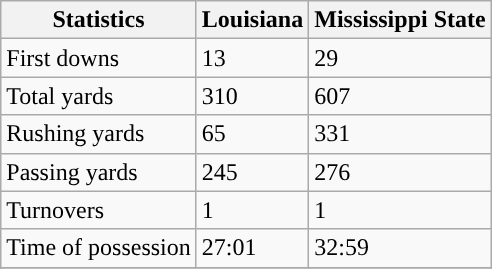<table class="wikitable">
<tr>
<th>Statistics</th>
<th>Louisiana</th>
<th>Mississippi State</th>
</tr>
<tr>
<td>First downs</td>
<td>13</td>
<td>29</td>
</tr>
<tr>
<td>Total yards</td>
<td>310</td>
<td>607</td>
</tr>
<tr>
<td>Rushing yards</td>
<td>65</td>
<td>331</td>
</tr>
<tr>
<td>Passing yards</td>
<td>245</td>
<td>276</td>
</tr>
<tr>
<td>Turnovers</td>
<td>1</td>
<td>1</td>
</tr>
<tr>
<td>Time of possession</td>
<td>27:01</td>
<td>32:59</td>
</tr>
<tr>
</tr>
</table>
